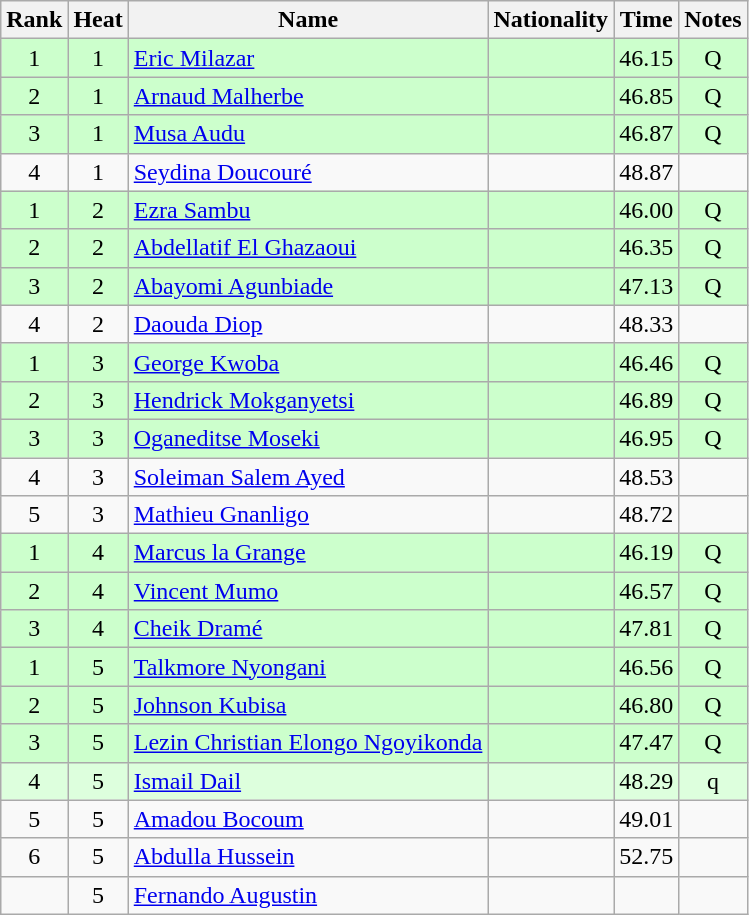<table class="wikitable sortable" style="text-align:center">
<tr>
<th>Rank</th>
<th>Heat</th>
<th>Name</th>
<th>Nationality</th>
<th>Time</th>
<th>Notes</th>
</tr>
<tr bgcolor=ccffcc>
<td>1</td>
<td>1</td>
<td align=left><a href='#'>Eric Milazar</a></td>
<td align=left></td>
<td>46.15</td>
<td>Q</td>
</tr>
<tr bgcolor=ccffcc>
<td>2</td>
<td>1</td>
<td align=left><a href='#'>Arnaud Malherbe</a></td>
<td align=left></td>
<td>46.85</td>
<td>Q</td>
</tr>
<tr bgcolor=ccffcc>
<td>3</td>
<td>1</td>
<td align=left><a href='#'>Musa Audu</a></td>
<td align=left></td>
<td>46.87</td>
<td>Q</td>
</tr>
<tr>
<td>4</td>
<td>1</td>
<td align=left><a href='#'>Seydina Doucouré</a></td>
<td align=left></td>
<td>48.87</td>
<td></td>
</tr>
<tr bgcolor=ccffcc>
<td>1</td>
<td>2</td>
<td align=left><a href='#'>Ezra Sambu</a></td>
<td align=left></td>
<td>46.00</td>
<td>Q</td>
</tr>
<tr bgcolor=ccffcc>
<td>2</td>
<td>2</td>
<td align=left><a href='#'>Abdellatif El Ghazaoui</a></td>
<td align=left></td>
<td>46.35</td>
<td>Q</td>
</tr>
<tr bgcolor=ccffcc>
<td>3</td>
<td>2</td>
<td align=left><a href='#'>Abayomi Agunbiade</a></td>
<td align=left></td>
<td>47.13</td>
<td>Q</td>
</tr>
<tr>
<td>4</td>
<td>2</td>
<td align=left><a href='#'>Daouda Diop</a></td>
<td align=left></td>
<td>48.33</td>
<td></td>
</tr>
<tr bgcolor=ccffcc>
<td>1</td>
<td>3</td>
<td align=left><a href='#'>George Kwoba</a></td>
<td align=left></td>
<td>46.46</td>
<td>Q</td>
</tr>
<tr bgcolor=ccffcc>
<td>2</td>
<td>3</td>
<td align=left><a href='#'>Hendrick Mokganyetsi</a></td>
<td align=left></td>
<td>46.89</td>
<td>Q</td>
</tr>
<tr bgcolor=ccffcc>
<td>3</td>
<td>3</td>
<td align=left><a href='#'>Oganeditse Moseki</a></td>
<td align=left></td>
<td>46.95</td>
<td>Q</td>
</tr>
<tr>
<td>4</td>
<td>3</td>
<td align=left><a href='#'>Soleiman Salem Ayed</a></td>
<td align=left></td>
<td>48.53</td>
<td></td>
</tr>
<tr>
<td>5</td>
<td>3</td>
<td align=left><a href='#'>Mathieu Gnanligo</a></td>
<td align=left></td>
<td>48.72</td>
<td></td>
</tr>
<tr bgcolor=ccffcc>
<td>1</td>
<td>4</td>
<td align=left><a href='#'>Marcus la Grange</a></td>
<td align=left></td>
<td>46.19</td>
<td>Q</td>
</tr>
<tr bgcolor=ccffcc>
<td>2</td>
<td>4</td>
<td align=left><a href='#'>Vincent Mumo</a></td>
<td align=left></td>
<td>46.57</td>
<td>Q</td>
</tr>
<tr bgcolor=ccffcc>
<td>3</td>
<td>4</td>
<td align=left><a href='#'>Cheik Dramé</a></td>
<td align=left></td>
<td>47.81</td>
<td>Q</td>
</tr>
<tr bgcolor=ccffcc>
<td>1</td>
<td>5</td>
<td align=left><a href='#'>Talkmore Nyongani</a></td>
<td align=left></td>
<td>46.56</td>
<td>Q</td>
</tr>
<tr bgcolor=ccffcc>
<td>2</td>
<td>5</td>
<td align=left><a href='#'>Johnson Kubisa</a></td>
<td align=left></td>
<td>46.80</td>
<td>Q</td>
</tr>
<tr bgcolor=ccffcc>
<td>3</td>
<td>5</td>
<td align=left><a href='#'>Lezin Christian Elongo Ngoyikonda</a></td>
<td align=left></td>
<td>47.47</td>
<td>Q</td>
</tr>
<tr bgcolor=ddffdd>
<td>4</td>
<td>5</td>
<td align=left><a href='#'>Ismail Dail</a></td>
<td align=left></td>
<td>48.29</td>
<td>q</td>
</tr>
<tr>
<td>5</td>
<td>5</td>
<td align=left><a href='#'>Amadou Bocoum</a></td>
<td align=left></td>
<td>49.01</td>
<td></td>
</tr>
<tr>
<td>6</td>
<td>5</td>
<td align=left><a href='#'>Abdulla Hussein</a></td>
<td align=left></td>
<td>52.75</td>
<td></td>
</tr>
<tr>
<td></td>
<td>5</td>
<td align=left><a href='#'>Fernando Augustin</a></td>
<td align=left></td>
<td></td>
<td></td>
</tr>
</table>
